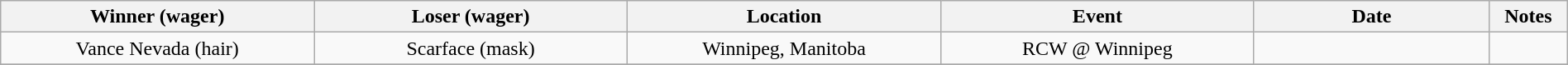<table class="wikitable sortable" width=100%  style="text-align: center">
<tr>
<th width=20% scope="col">Winner (wager)</th>
<th width=20% scope="col">Loser (wager)</th>
<th width=20% scope="col">Location</th>
<th width=20% scope="col">Event</th>
<th width=15% scope="col">Date</th>
<th class="unsortable" width=5% scope="col">Notes</th>
</tr>
<tr>
<td>Vance Nevada (hair)</td>
<td>Scarface (mask)</td>
<td>Winnipeg, Manitoba</td>
<td>RCW @ Winnipeg</td>
<td></td>
<td></td>
</tr>
<tr style="text-align:center;">
</tr>
</table>
